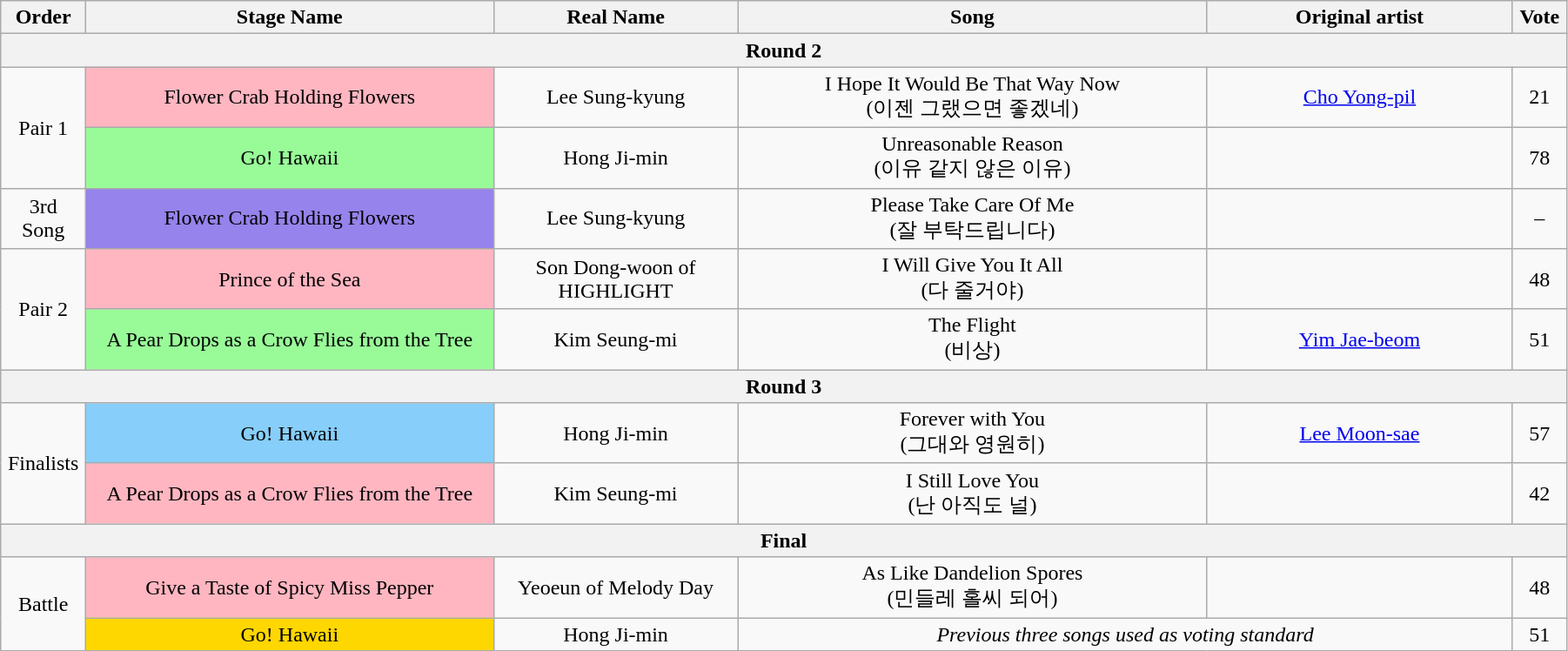<table class="wikitable" style="text-align:center; width:95%;">
<tr>
<th style="width:1%;">Order</th>
<th style="width:20%;">Stage Name</th>
<th style="width:12%;">Real Name</th>
<th style="width:23%;">Song</th>
<th style="width:15%;">Original artist</th>
<th style="width:1%;">Vote</th>
</tr>
<tr>
<th colspan=6>Round 2</th>
</tr>
<tr>
<td rowspan=2>Pair 1</td>
<td bgcolor="lightpink">Flower Crab Holding Flowers</td>
<td>Lee Sung-kyung</td>
<td>I Hope It Would Be That Way Now<br>(이젠 그랬으면 좋겠네)</td>
<td><a href='#'>Cho Yong-pil</a></td>
<td>21</td>
</tr>
<tr>
<td bgcolor="palegreen">Go! Hawaii</td>
<td>Hong Ji-min</td>
<td>Unreasonable Reason<br>(이유 같지 않은 이유)</td>
<td></td>
<td>78</td>
</tr>
<tr>
<td>3rd Song</td>
<td bgcolor="#9683EC">Flower Crab Holding Flowers</td>
<td>Lee Sung-kyung</td>
<td>Please Take Care Of Me<br>(잘 부탁드립니다)</td>
<td></td>
<td>–</td>
</tr>
<tr>
<td rowspan=2>Pair 2</td>
<td bgcolor="lightpink">Prince of the Sea</td>
<td>Son Dong-woon of HIGHLIGHT</td>
<td>I Will Give You It All<br>(다 줄거야)</td>
<td></td>
<td>48</td>
</tr>
<tr>
<td bgcolor="palegreen">A Pear Drops as a Crow Flies from the Tree</td>
<td>Kim Seung-mi</td>
<td>The Flight<br>(비상)</td>
<td><a href='#'>Yim Jae-beom</a></td>
<td>51</td>
</tr>
<tr>
<th colspan=6>Round 3</th>
</tr>
<tr>
<td rowspan=2>Finalists</td>
<td bgcolor="lightskyblue">Go! Hawaii</td>
<td>Hong Ji-min</td>
<td>Forever with You<br>(그대와 영원히)</td>
<td><a href='#'>Lee Moon-sae</a></td>
<td>57</td>
</tr>
<tr>
<td bgcolor="lightpink">A Pear Drops as a Crow Flies from the Tree</td>
<td>Kim Seung-mi</td>
<td>I Still Love You<br>(난 아직도 널)</td>
<td></td>
<td>42</td>
</tr>
<tr>
<th colspan=6>Final</th>
</tr>
<tr>
<td rowspan=2>Battle</td>
<td bgcolor="lightpink">Give a Taste of Spicy Miss Pepper</td>
<td>Yeoeun of Melody Day</td>
<td>As Like Dandelion Spores<br>(민들레 홀씨 되어)</td>
<td></td>
<td>48</td>
</tr>
<tr>
<td bgcolor="gold">Go! Hawaii</td>
<td>Hong Ji-min</td>
<td colspan=2><em>Previous three songs used as voting standard</em></td>
<td>51</td>
</tr>
</table>
